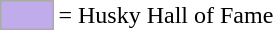<table>
<tr>
<td style="background-color:#C0ACEA; border:1px solid #aaaaaa; width:2em;"></td>
<td>= Husky Hall of Fame</td>
</tr>
</table>
